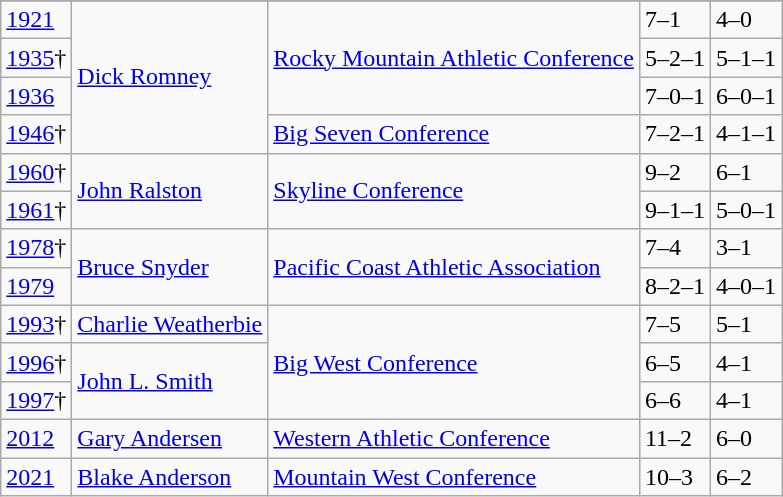<table class="wikitable">
<tr>
</tr>
<tr>
<td><a href='#'>1921</a></td>
<td rowspan="4"><a href='#'>Dick Romney</a></td>
<td rowspan="3"><a href='#'>Rocky Mountain Athletic Conference</a></td>
<td>7–1</td>
<td>4–0</td>
</tr>
<tr>
<td><a href='#'>1935</a>†</td>
<td>5–2–1</td>
<td>5–1–1</td>
</tr>
<tr>
<td><a href='#'>1936</a></td>
<td>7–0–1</td>
<td>6–0–1</td>
</tr>
<tr>
<td><a href='#'>1946</a>†</td>
<td><a href='#'>Big Seven Conference</a></td>
<td>7–2–1</td>
<td>4–1–1</td>
</tr>
<tr>
<td><a href='#'>1960</a>†</td>
<td rowspan="2"><a href='#'>John Ralston</a></td>
<td rowspan="2"><a href='#'>Skyline Conference</a></td>
<td>9–2</td>
<td>6–1</td>
</tr>
<tr>
<td><a href='#'>1961</a>†</td>
<td>9–1–1</td>
<td>5–0–1</td>
</tr>
<tr>
<td><a href='#'>1978</a>†</td>
<td rowspan="2"><a href='#'>Bruce Snyder</a></td>
<td rowspan="2"><a href='#'>Pacific Coast Athletic Association</a></td>
<td>7–4</td>
<td>3–1</td>
</tr>
<tr>
<td><a href='#'>1979</a></td>
<td>8–2–1</td>
<td>4–0–1</td>
</tr>
<tr>
<td><a href='#'>1993</a>†</td>
<td><a href='#'>Charlie Weatherbie</a></td>
<td rowspan="3"><a href='#'>Big West Conference</a></td>
<td>7–5</td>
<td>5–1</td>
</tr>
<tr>
<td><a href='#'>1996</a>†</td>
<td rowspan="2"><a href='#'>John L. Smith</a></td>
<td>6–5</td>
<td>4–1</td>
</tr>
<tr>
<td><a href='#'>1997</a>†</td>
<td>6–6</td>
<td>4–1</td>
</tr>
<tr>
<td><a href='#'>2012</a></td>
<td><a href='#'>Gary Andersen</a></td>
<td><a href='#'>Western Athletic Conference</a></td>
<td>11–2</td>
<td>6–0</td>
</tr>
<tr>
<td><a href='#'>2021</a></td>
<td><a href='#'>Blake Anderson</a></td>
<td><a href='#'>Mountain West Conference</a></td>
<td>10–3</td>
<td>6–2</td>
</tr>
</table>
